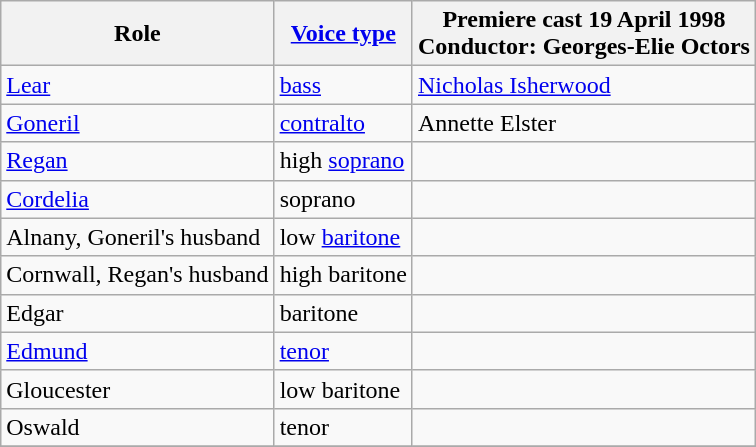<table class="wikitable">
<tr>
<th>Role</th>
<th><a href='#'>Voice type</a></th>
<th>Premiere cast 19 April 1998<br>Conductor: Georges-Elie Octors</th>
</tr>
<tr>
<td><a href='#'>Lear</a></td>
<td><a href='#'>bass</a></td>
<td><a href='#'>Nicholas Isherwood</a></td>
</tr>
<tr>
<td><a href='#'>Goneril</a></td>
<td><a href='#'>contralto</a></td>
<td>Annette Elster</td>
</tr>
<tr>
<td><a href='#'>Regan</a></td>
<td>high <a href='#'>soprano</a></td>
<td></td>
</tr>
<tr>
<td><a href='#'>Cordelia</a></td>
<td>soprano</td>
<td></td>
</tr>
<tr>
<td>Alnany, Goneril's husband</td>
<td>low <a href='#'>baritone</a></td>
<td></td>
</tr>
<tr>
<td>Cornwall, Regan's husband</td>
<td>high baritone</td>
<td></td>
</tr>
<tr>
<td>Edgar</td>
<td>baritone</td>
<td></td>
</tr>
<tr>
<td><a href='#'>Edmund</a></td>
<td><a href='#'>tenor</a></td>
<td></td>
</tr>
<tr>
<td>Gloucester</td>
<td>low baritone</td>
<td></td>
</tr>
<tr>
<td>Oswald</td>
<td>tenor</td>
<td></td>
</tr>
<tr>
</tr>
</table>
